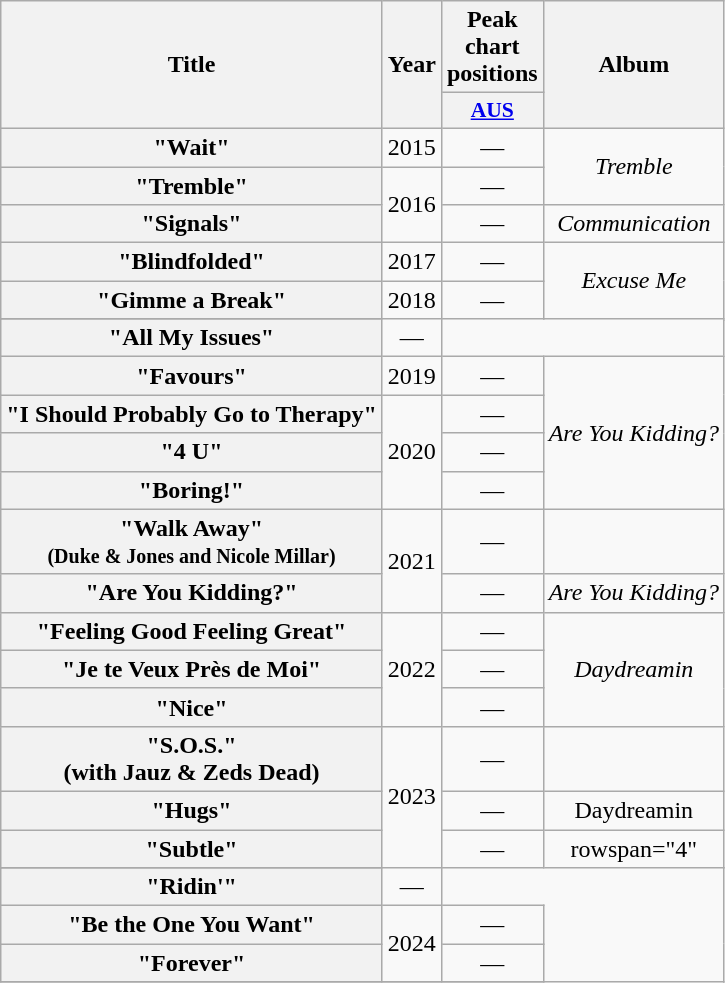<table class="wikitable plainrowheaders" style="text-align:center">
<tr>
<th scope="col" rowspan="2">Title</th>
<th scope="col" rowspan="2">Year</th>
<th scope="col" colspan="1">Peak chart positions</th>
<th scope="col" rowspan="2">Album</th>
</tr>
<tr>
<th scope="col" style="width:3em;font-size:90%;"><a href='#'>AUS</a><br></th>
</tr>
<tr>
<th scope="row">"Wait"</th>
<td>2015</td>
<td>—</td>
<td rowspan="2"><em>Tremble</em></td>
</tr>
<tr>
<th scope="row">"Tremble"</th>
<td rowspan="2">2016</td>
<td>—</td>
</tr>
<tr>
<th scope="row">"Signals"</th>
<td>—</td>
<td><em>Communication</em></td>
</tr>
<tr>
<th scope="row">"Blindfolded"</th>
<td>2017</td>
<td>—</td>
<td rowspan="3"><em>Excuse Me</em></td>
</tr>
<tr>
<th scope="row">"Gimme a Break"</th>
<td rowspan="2">2018</td>
<td>—</td>
</tr>
<tr>
</tr>
<tr>
<th scope="row">"All My Issues"</th>
<td>—</td>
</tr>
<tr>
<th scope="row">"Favours"</th>
<td>2019</td>
<td>—</td>
<td rowspan="4"><em>Are You Kidding?</em></td>
</tr>
<tr>
<th scope="row">"I Should Probably Go to Therapy"</th>
<td rowspan="3">2020</td>
<td>—</td>
</tr>
<tr>
<th scope="row">"4 U"</th>
<td>—</td>
</tr>
<tr>
<th scope="row">"Boring!"</th>
<td>—</td>
</tr>
<tr>
<th scope="row">"Walk Away"<br><small>(Duke & Jones and Nicole Millar)</small></th>
<td rowspan="2">2021</td>
<td>—</td>
<td></td>
</tr>
<tr>
<th scope="row">"Are You Kidding?"</th>
<td>—</td>
<td><em>Are You Kidding?</em></td>
</tr>
<tr>
<th scope="row">"Feeling Good Feeling Great"</th>
<td rowspan="3">2022</td>
<td>—</td>
<td rowspan="3"><em>Daydreamin<strong></td>
</tr>
<tr>
<th scope="row">"Je te Veux Près de Moi"</th>
<td>—</td>
</tr>
<tr>
<th scope="row">"Nice"</th>
<td>—</td>
</tr>
<tr>
<th scope="row">"S.O.S."<br>(with Jauz & Zeds Dead)</th>
<td rowspan="4">2023</td>
<td>—</td>
<td></td>
</tr>
<tr>
<th scope="row">"Hugs"</th>
<td>—</td>
<td></em>Daydreamin</strong></td>
</tr>
<tr>
<th scope="row">"Subtle"</th>
<td>—</td>
<td>rowspan="4" </td>
</tr>
<tr>
</tr>
<tr>
<th scope="row">"Ridin'"</th>
<td>—</td>
</tr>
<tr>
<th scope="row">"Be the One You Want"</th>
<td rowspan="2">2024</td>
<td>—</td>
</tr>
<tr>
<th scope="row">"Forever"</th>
<td>—</td>
</tr>
<tr>
</tr>
</table>
